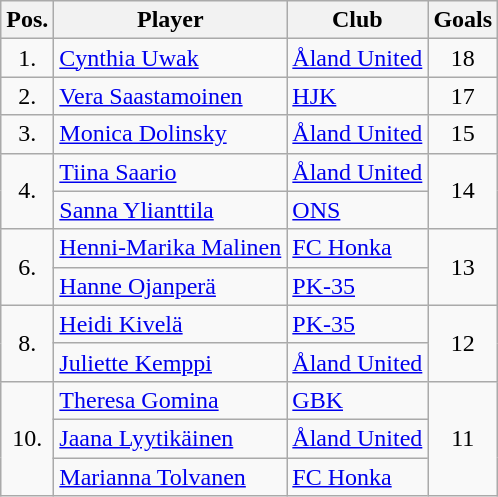<table class="wikitable" style="text-align:center">
<tr>
<th>Pos.</th>
<th>Player</th>
<th>Club</th>
<th>Goals</th>
</tr>
<tr>
<td>1.</td>
<td align="left"> <a href='#'>Cynthia Uwak</a></td>
<td align="left"><a href='#'>Åland United</a></td>
<td>18</td>
</tr>
<tr>
<td>2.</td>
<td align="left"> <a href='#'>Vera Saastamoinen</a></td>
<td align="left"><a href='#'>HJK</a></td>
<td>17</td>
</tr>
<tr>
<td>3.</td>
<td align="left"> <a href='#'>Monica Dolinsky</a></td>
<td align="left"><a href='#'>Åland United</a></td>
<td>15</td>
</tr>
<tr>
<td rowspan="2">4.</td>
<td align="left"> <a href='#'>Tiina Saario</a></td>
<td align="left"><a href='#'>Åland United</a></td>
<td rowspan="2">14</td>
</tr>
<tr>
<td align="left"> <a href='#'>Sanna Ylianttila</a></td>
<td align="left"><a href='#'>ONS</a></td>
</tr>
<tr>
<td rowspan="2">6.</td>
<td align="left"> <a href='#'>Henni-Marika Malinen</a></td>
<td align="left"><a href='#'>FC Honka</a></td>
<td rowspan="2">13</td>
</tr>
<tr>
<td align="left"> <a href='#'>Hanne Ojanperä</a></td>
<td align="left"><a href='#'>PK-35</a></td>
</tr>
<tr>
<td rowspan="2">8.</td>
<td align="left"> <a href='#'>Heidi Kivelä</a></td>
<td align="left"><a href='#'>PK-35</a></td>
<td rowspan="2">12</td>
</tr>
<tr>
<td align="left"> <a href='#'>Juliette Kemppi</a></td>
<td align="left"><a href='#'>Åland United</a></td>
</tr>
<tr>
<td rowspan="3">10.</td>
<td align="left"> <a href='#'>Theresa Gomina</a></td>
<td align="left"><a href='#'>GBK</a></td>
<td rowspan="3">11</td>
</tr>
<tr>
<td align="left"> <a href='#'>Jaana Lyytikäinen</a></td>
<td align="left"><a href='#'>Åland United</a></td>
</tr>
<tr>
<td align="left"> <a href='#'>Marianna Tolvanen</a></td>
<td align="left"><a href='#'>FC Honka</a></td>
</tr>
</table>
